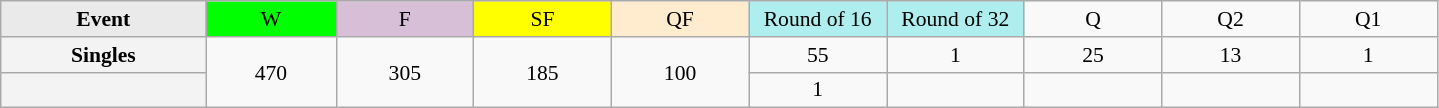<table class=wikitable style=font-size:90%;text-align:center>
<tr>
<td style="width:130px; background:#eaeaea;"><strong>Event</strong></td>
<td style="width:80px; background:lime;">W</td>
<td style="width:85px; background:thistle;">F</td>
<td style="width:85px; background:#ff0;">SF</td>
<td style="width:85px; background:#ffebcd;">QF</td>
<td style="width:85px; background:#afeeee;">Round of 16</td>
<td style="width:85px; background:#afeeee;">Round of 32</td>
<td style="width:85px;">Q</td>
<td style="width:85px;">Q2</td>
<td style="width:85px;">Q1</td>
</tr>
<tr>
<th style="background:#f3f3f3;">Singles</th>
<td rowspan=2>470</td>
<td rowspan=2>305</td>
<td rowspan=2>185</td>
<td rowspan=2>100</td>
<td>55</td>
<td>1</td>
<td>25</td>
<td>13</td>
<td>1</td>
</tr>
<tr>
<th style="background:#f3f3f3;"></th>
<td>1</td>
<td></td>
<td></td>
<td></td>
<td></td>
</tr>
</table>
